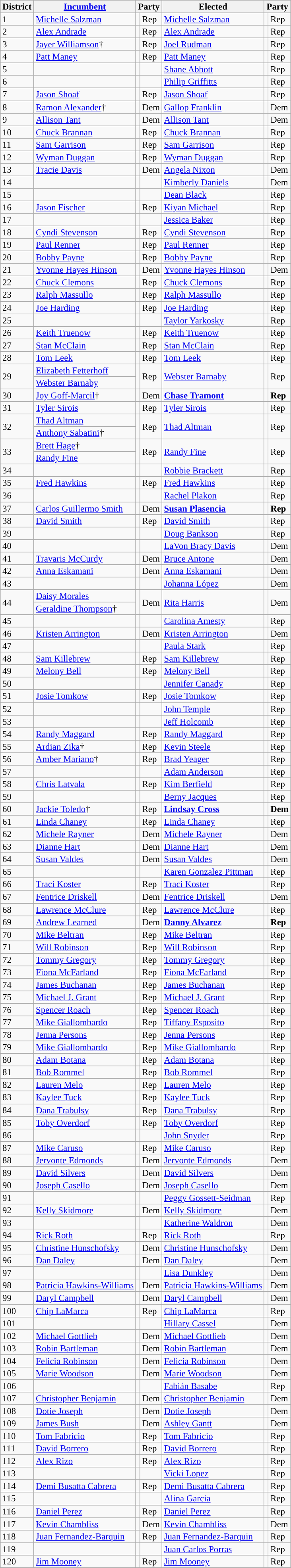<table class="sortable wikitable" style="font-size:95%;line-height:14px;">
<tr>
<th class="unsortable">District</th>
<th class="unsortable"><a href='#'>Incumbent</a></th>
<th colspan="2">Party</th>
<th class="unsortable">Elected</th>
<th colspan="2">Party</th>
</tr>
<tr>
<td>1</td>
<td><a href='#'>Michelle Salzman</a></td>
<td style="background:"></td>
<td>Rep</td>
<td><a href='#'>Michelle Salzman</a></td>
<td style="background:"></td>
<td>Rep</td>
</tr>
<tr>
<td>2</td>
<td><a href='#'>Alex Andrade</a></td>
<td style="background:"></td>
<td>Rep</td>
<td><a href='#'>Alex Andrade</a></td>
<td style="background:"></td>
<td>Rep</td>
</tr>
<tr>
<td>3</td>
<td><a href='#'>Jayer Williamson</a>†</td>
<td style="background:"></td>
<td>Rep</td>
<td><a href='#'>Joel Rudman</a></td>
<td style="background:"></td>
<td>Rep</td>
</tr>
<tr>
<td>4</td>
<td><a href='#'>Patt Maney</a></td>
<td style="background:"></td>
<td>Rep</td>
<td><a href='#'>Patt Maney</a></td>
<td style="background:"></td>
<td>Rep</td>
</tr>
<tr>
<td>5</td>
<td></td>
<td></td>
<td></td>
<td><a href='#'>Shane Abbott</a></td>
<td style="background:"></td>
<td>Rep</td>
</tr>
<tr>
<td>6</td>
<td></td>
<td></td>
<td></td>
<td><a href='#'>Philip Griffitts</a></td>
<td style="background:"></td>
<td>Rep</td>
</tr>
<tr>
<td>7</td>
<td><a href='#'>Jason Shoaf</a></td>
<td style="background:"></td>
<td>Rep</td>
<td><a href='#'>Jason Shoaf</a></td>
<td style="background:"></td>
<td>Rep</td>
</tr>
<tr>
<td>8</td>
<td><a href='#'>Ramon Alexander</a>†</td>
<td style="background:"></td>
<td>Dem</td>
<td><a href='#'>Gallop Franklin</a></td>
<td style="background:"></td>
<td>Dem</td>
</tr>
<tr>
<td>9</td>
<td><a href='#'>Allison Tant</a></td>
<td style="background:"></td>
<td>Dem</td>
<td><a href='#'>Allison Tant</a></td>
<td style="background:"></td>
<td>Dem</td>
</tr>
<tr>
<td>10</td>
<td><a href='#'>Chuck Brannan</a></td>
<td style="background:"></td>
<td>Rep</td>
<td><a href='#'>Chuck Brannan</a></td>
<td style="background:"></td>
<td>Rep</td>
</tr>
<tr>
<td>11</td>
<td><a href='#'>Sam Garrison</a></td>
<td style="background:"></td>
<td>Rep</td>
<td><a href='#'>Sam Garrison</a></td>
<td style="background:"></td>
<td>Rep</td>
</tr>
<tr>
<td>12</td>
<td><a href='#'>Wyman Duggan</a></td>
<td style="background:"></td>
<td>Rep</td>
<td><a href='#'>Wyman Duggan</a></td>
<td style="background:"></td>
<td>Rep</td>
</tr>
<tr>
<td>13</td>
<td><a href='#'>Tracie Davis</a></td>
<td style="background:"></td>
<td>Dem</td>
<td><a href='#'>Angela Nixon</a></td>
<td style="background:"></td>
<td>Dem</td>
</tr>
<tr>
<td>14</td>
<td></td>
<td></td>
<td></td>
<td><a href='#'>Kimberly Daniels</a></td>
<td style="background:"></td>
<td>Dem</td>
</tr>
<tr>
<td>15</td>
<td></td>
<td></td>
<td></td>
<td><a href='#'>Dean Black</a></td>
<td style="background:"></td>
<td>Rep</td>
</tr>
<tr>
<td>16</td>
<td><a href='#'>Jason Fischer</a></td>
<td style="background:"></td>
<td>Rep</td>
<td><a href='#'>Kiyan Michael</a></td>
<td style="background:"></td>
<td>Rep</td>
</tr>
<tr>
<td>17</td>
<td></td>
<td></td>
<td></td>
<td><a href='#'>Jessica Baker</a></td>
<td style="background:"></td>
<td>Rep</td>
</tr>
<tr>
<td>18</td>
<td><a href='#'>Cyndi Stevenson</a></td>
<td style="background:"></td>
<td>Rep</td>
<td><a href='#'>Cyndi Stevenson</a></td>
<td style="background:"></td>
<td>Rep</td>
</tr>
<tr>
<td>19</td>
<td><a href='#'>Paul Renner</a></td>
<td style="background:"></td>
<td>Rep</td>
<td><a href='#'>Paul Renner</a></td>
<td style="background:"></td>
<td>Rep</td>
</tr>
<tr>
<td>20</td>
<td><a href='#'>Bobby Payne</a></td>
<td style="background:"></td>
<td>Rep</td>
<td><a href='#'>Bobby Payne</a></td>
<td style="background:"></td>
<td>Rep</td>
</tr>
<tr>
<td>21</td>
<td><a href='#'>Yvonne Hayes Hinson</a></td>
<td style="background:"></td>
<td>Dem</td>
<td><a href='#'>Yvonne Hayes Hinson</a></td>
<td style="background:"></td>
<td>Dem</td>
</tr>
<tr>
<td>22</td>
<td><a href='#'>Chuck Clemons</a></td>
<td style="background:"></td>
<td>Rep</td>
<td><a href='#'>Chuck Clemons</a></td>
<td style="background:"></td>
<td>Rep</td>
</tr>
<tr>
<td>23</td>
<td><a href='#'>Ralph Massullo</a></td>
<td style="background:"></td>
<td>Rep</td>
<td><a href='#'>Ralph Massullo</a></td>
<td style="background:"></td>
<td>Rep</td>
</tr>
<tr>
<td>24</td>
<td><a href='#'>Joe Harding</a></td>
<td style="background:"></td>
<td>Rep</td>
<td><a href='#'>Joe Harding</a></td>
<td style="background:"></td>
<td>Rep</td>
</tr>
<tr>
<td>25</td>
<td></td>
<td></td>
<td></td>
<td><a href='#'>Taylor Yarkosky</a></td>
<td style="background:"></td>
<td>Rep</td>
</tr>
<tr>
<td>26</td>
<td><a href='#'>Keith Truenow</a></td>
<td style="background:"></td>
<td>Rep</td>
<td><a href='#'>Keith Truenow</a></td>
<td style="background:"></td>
<td>Rep</td>
</tr>
<tr>
<td>27</td>
<td><a href='#'>Stan McClain</a></td>
<td style="background:"></td>
<td>Rep</td>
<td><a href='#'>Stan McClain</a></td>
<td style="background:"></td>
<td>Rep</td>
</tr>
<tr>
<td>28</td>
<td><a href='#'>Tom Leek</a></td>
<td style="background:"></td>
<td>Rep</td>
<td><a href='#'>Tom Leek</a></td>
<td style="background:"></td>
<td>Rep</td>
</tr>
<tr>
<td rowspan=2>29</td>
<td><a href='#'>Elizabeth Fetterhoff</a></td>
<td rowspan=2 style="background:"></td>
<td rowspan=2>Rep</td>
<td rowspan=2><a href='#'>Webster Barnaby</a></td>
<td rowspan=2 style="background:"></td>
<td rowspan=2>Rep</td>
</tr>
<tr>
<td><a href='#'>Webster Barnaby</a></td>
</tr>
<tr>
<td>30</td>
<td><a href='#'>Joy Goff-Marcil</a>†</td>
<td style="background:"></td>
<td>Dem</td>
<td><strong><a href='#'>Chase Tramont</a></strong></td>
<td style="background:"></td>
<td><strong>Rep</strong></td>
</tr>
<tr>
<td>31</td>
<td><a href='#'>Tyler Sirois</a></td>
<td style="background:"></td>
<td>Rep</td>
<td><a href='#'>Tyler Sirois</a></td>
<td style="background:"></td>
<td>Rep</td>
</tr>
<tr>
<td rowspan=2>32</td>
<td><a href='#'>Thad Altman</a></td>
<td rowspan=2 style="background:"></td>
<td rowspan=2>Rep</td>
<td rowspan=2><a href='#'>Thad Altman</a></td>
<td rowspan=2 style="background:"></td>
<td rowspan=2>Rep</td>
</tr>
<tr>
<td><a href='#'>Anthony Sabatini</a>†</td>
</tr>
<tr>
<td rowspan=2>33</td>
<td><a href='#'>Brett Hage</a>†</td>
<td rowspan=2 style="background:"></td>
<td rowspan=2>Rep</td>
<td rowspan=2><a href='#'>Randy Fine</a></td>
<td rowspan=2 style="background:"></td>
<td rowspan=2>Rep</td>
</tr>
<tr>
<td><a href='#'>Randy Fine</a></td>
</tr>
<tr>
<td>34</td>
<td></td>
<td></td>
<td></td>
<td><a href='#'>Robbie Brackett</a></td>
<td style="background:"></td>
<td>Rep</td>
</tr>
<tr>
<td>35</td>
<td><a href='#'>Fred Hawkins</a></td>
<td style="background:"></td>
<td>Rep</td>
<td><a href='#'>Fred Hawkins</a></td>
<td style="background:"></td>
<td>Rep</td>
</tr>
<tr>
<td>36</td>
<td></td>
<td></td>
<td></td>
<td><a href='#'>Rachel Plakon</a></td>
<td style="background:"></td>
<td>Rep</td>
</tr>
<tr>
<td>37</td>
<td><a href='#'>Carlos Guillermo Smith</a></td>
<td style="background:"></td>
<td>Dem</td>
<td><strong><a href='#'>Susan Plasencia</a></strong></td>
<td style="background:"></td>
<td><strong>Rep </strong></td>
</tr>
<tr>
<td>38</td>
<td><a href='#'>David Smith</a></td>
<td style="background:"></td>
<td>Rep</td>
<td><a href='#'>David Smith</a></td>
<td style="background:"></td>
<td>Rep</td>
</tr>
<tr>
<td>39</td>
<td></td>
<td></td>
<td></td>
<td><a href='#'>Doug Bankson</a></td>
<td style="background:"></td>
<td>Rep</td>
</tr>
<tr>
<td>40</td>
<td></td>
<td></td>
<td></td>
<td><a href='#'>LaVon Bracy Davis</a></td>
<td style="background:"></td>
<td>Dem</td>
</tr>
<tr>
<td>41</td>
<td><a href='#'>Travaris McCurdy</a></td>
<td style="background:"></td>
<td>Dem</td>
<td><a href='#'>Bruce Antone</a></td>
<td style="background:"></td>
<td>Dem</td>
</tr>
<tr>
<td>42</td>
<td><a href='#'>Anna Eskamani</a></td>
<td style="background:"></td>
<td>Dem</td>
<td><a href='#'>Anna Eskamani</a></td>
<td style="background:"></td>
<td>Dem</td>
</tr>
<tr>
<td>43</td>
<td></td>
<td></td>
<td></td>
<td><a href='#'>Johanna López</a></td>
<td style="background:"></td>
<td>Dem</td>
</tr>
<tr>
<td rowspan=2>44</td>
<td><a href='#'>Daisy Morales</a></td>
<td rowspan=2 style="background:"></td>
<td rowspan=2>Dem</td>
<td rowspan=2><a href='#'>Rita Harris</a></td>
<td rowspan=2 style="background:"></td>
<td rowspan=2>Dem</td>
</tr>
<tr>
<td><a href='#'>Geraldine Thompson</a>†</td>
</tr>
<tr>
<td>45</td>
<td></td>
<td></td>
<td></td>
<td><a href='#'>Carolina Amesty</a></td>
<td style="background:"></td>
<td>Rep</td>
</tr>
<tr>
<td>46</td>
<td><a href='#'>Kristen Arrington</a></td>
<td style="background:"></td>
<td>Dem</td>
<td><a href='#'>Kristen Arrington</a></td>
<td style="background:"></td>
<td>Dem</td>
</tr>
<tr>
<td>47</td>
<td></td>
<td></td>
<td></td>
<td><a href='#'>Paula Stark</a></td>
<td style="background:"></td>
<td>Rep</td>
</tr>
<tr>
<td>48</td>
<td><a href='#'>Sam Killebrew</a></td>
<td style="background:"></td>
<td>Rep</td>
<td><a href='#'>Sam Killebrew</a></td>
<td style="background:"></td>
<td>Rep</td>
</tr>
<tr>
<td>49</td>
<td><a href='#'>Melony Bell</a></td>
<td style="background:"></td>
<td>Rep</td>
<td><a href='#'>Melony Bell</a></td>
<td style="background:"></td>
<td>Rep</td>
</tr>
<tr>
<td>50</td>
<td></td>
<td></td>
<td></td>
<td><a href='#'>Jennifer Canady</a></td>
<td style="background:"></td>
<td>Rep</td>
</tr>
<tr>
<td>51</td>
<td><a href='#'>Josie Tomkow</a></td>
<td style="background:"></td>
<td>Rep</td>
<td><a href='#'>Josie Tomkow</a></td>
<td style="background:"></td>
<td>Rep</td>
</tr>
<tr>
<td>52</td>
<td></td>
<td></td>
<td></td>
<td><a href='#'>John Temple</a></td>
<td style="background:"></td>
<td>Rep</td>
</tr>
<tr>
<td>53</td>
<td></td>
<td></td>
<td></td>
<td><a href='#'>Jeff Holcomb</a></td>
<td style="background:"></td>
<td>Rep</td>
</tr>
<tr>
<td>54</td>
<td><a href='#'>Randy Maggard</a></td>
<td style="background:"></td>
<td>Rep</td>
<td><a href='#'>Randy Maggard</a></td>
<td style="background:"></td>
<td>Rep</td>
</tr>
<tr>
<td>55</td>
<td><a href='#'>Ardian Zika</a>†</td>
<td style="background:"></td>
<td>Rep</td>
<td><a href='#'>Kevin Steele</a></td>
<td style="background:"></td>
<td>Rep</td>
</tr>
<tr>
<td>56</td>
<td><a href='#'>Amber Mariano</a>†</td>
<td style="background:"></td>
<td>Rep</td>
<td><a href='#'>Brad Yeager</a></td>
<td style="background:"></td>
<td>Rep</td>
</tr>
<tr>
<td>57</td>
<td></td>
<td></td>
<td></td>
<td><a href='#'>Adam Anderson</a></td>
<td style="background:"></td>
<td>Rep</td>
</tr>
<tr>
<td>58</td>
<td><a href='#'>Chris Latvala</a></td>
<td style="background:"></td>
<td>Rep</td>
<td><a href='#'>Kim Berfield</a></td>
<td style="background:"></td>
<td>Rep</td>
</tr>
<tr>
<td>59</td>
<td></td>
<td></td>
<td></td>
<td><a href='#'>Berny Jacques</a></td>
<td style="background:"></td>
<td>Rep</td>
</tr>
<tr>
<td>60</td>
<td><a href='#'>Jackie Toledo</a>†</td>
<td style="background:"></td>
<td>Rep</td>
<td><strong><a href='#'>Lindsay Cross</a> </strong></td>
<td style="background:"></td>
<td><strong>Dem </strong></td>
</tr>
<tr>
<td>61</td>
<td><a href='#'>Linda Chaney</a></td>
<td style="background:"></td>
<td>Rep</td>
<td><a href='#'>Linda Chaney</a></td>
<td style="background:"></td>
<td>Rep</td>
</tr>
<tr>
<td>62</td>
<td><a href='#'>Michele Rayner</a></td>
<td style="background:"></td>
<td>Dem</td>
<td><a href='#'>Michele Rayner</a></td>
<td style="background:"></td>
<td>Dem</td>
</tr>
<tr>
<td>63</td>
<td><a href='#'>Dianne Hart</a></td>
<td style="background:"></td>
<td>Dem</td>
<td><a href='#'>Dianne Hart</a></td>
<td style="background:"></td>
<td>Dem</td>
</tr>
<tr>
<td>64</td>
<td><a href='#'>Susan Valdes</a></td>
<td style="background:"></td>
<td>Dem</td>
<td><a href='#'>Susan Valdes</a></td>
<td style="background:"></td>
<td>Dem</td>
</tr>
<tr>
<td>65</td>
<td></td>
<td></td>
<td></td>
<td><a href='#'>Karen Gonzalez Pittman</a></td>
<td style="background:"></td>
<td>Rep</td>
</tr>
<tr>
<td>66</td>
<td><a href='#'>Traci Koster</a></td>
<td style="background:"></td>
<td>Rep</td>
<td><a href='#'>Traci Koster</a></td>
<td style="background:"></td>
<td>Rep</td>
</tr>
<tr>
<td>67</td>
<td><a href='#'>Fentrice Driskell</a></td>
<td style="background:"></td>
<td>Dem</td>
<td><a href='#'>Fentrice Driskell</a></td>
<td style="background:"></td>
<td>Dem</td>
</tr>
<tr>
<td>68</td>
<td><a href='#'>Lawrence McClure</a></td>
<td style="background:"></td>
<td>Rep</td>
<td><a href='#'>Lawrence McClure</a></td>
<td style="background:"></td>
<td>Rep</td>
</tr>
<tr>
<td>69</td>
<td><a href='#'>Andrew Learned</a></td>
<td style="background:"></td>
<td>Dem</td>
<td><strong><a href='#'>Danny Alvarez</a></strong></td>
<td style="background:"></td>
<td><strong> Rep </strong></td>
</tr>
<tr>
<td>70</td>
<td><a href='#'>Mike Beltran</a></td>
<td style="background:"></td>
<td>Rep</td>
<td><a href='#'>Mike Beltran</a></td>
<td style="background:"></td>
<td>Rep</td>
</tr>
<tr>
<td>71</td>
<td><a href='#'>Will Robinson</a></td>
<td style="background:"></td>
<td>Rep</td>
<td><a href='#'>Will Robinson</a></td>
<td style="background:"></td>
<td>Rep</td>
</tr>
<tr>
<td>72</td>
<td><a href='#'>Tommy Gregory</a></td>
<td style="background:"></td>
<td>Rep</td>
<td><a href='#'>Tommy Gregory</a></td>
<td style="background:"></td>
<td>Rep</td>
</tr>
<tr>
<td>73</td>
<td><a href='#'>Fiona McFarland</a></td>
<td style="background:"></td>
<td>Rep</td>
<td><a href='#'>Fiona McFarland</a></td>
<td style="background:"></td>
<td>Rep</td>
</tr>
<tr>
<td>74</td>
<td><a href='#'>James Buchanan</a></td>
<td style="background:"></td>
<td>Rep</td>
<td><a href='#'>James Buchanan</a></td>
<td style="background:"></td>
<td>Rep</td>
</tr>
<tr>
<td>75</td>
<td><a href='#'>Michael J. Grant</a></td>
<td style="background:"></td>
<td>Rep</td>
<td><a href='#'>Michael J. Grant</a></td>
<td style="background:"></td>
<td>Rep</td>
</tr>
<tr>
<td>76</td>
<td><a href='#'>Spencer Roach</a></td>
<td style="background:"></td>
<td>Rep</td>
<td><a href='#'>Spencer Roach</a></td>
<td style="background:"></td>
<td>Rep</td>
</tr>
<tr>
<td>77</td>
<td><a href='#'>Mike Giallombardo</a></td>
<td style="background:"></td>
<td>Rep</td>
<td><a href='#'>Tiffany Esposito</a></td>
<td style="background:"></td>
<td>Rep</td>
</tr>
<tr>
<td>78</td>
<td><a href='#'>Jenna Persons</a></td>
<td style="background:"></td>
<td>Rep</td>
<td><a href='#'>Jenna Persons</a></td>
<td style="background:"></td>
<td>Rep</td>
</tr>
<tr>
<td>79</td>
<td><a href='#'>Mike Giallombardo</a></td>
<td style="background:"></td>
<td>Rep</td>
<td><a href='#'>Mike Giallombardo</a></td>
<td style="background:"></td>
<td>Rep</td>
</tr>
<tr>
<td>80</td>
<td><a href='#'>Adam Botana</a></td>
<td style="background:"></td>
<td>Rep</td>
<td><a href='#'>Adam Botana</a></td>
<td style="background:"></td>
<td>Rep</td>
</tr>
<tr>
<td>81</td>
<td><a href='#'>Bob Rommel</a></td>
<td style="background:"></td>
<td>Rep</td>
<td><a href='#'>Bob Rommel</a></td>
<td style="background:"></td>
<td>Rep</td>
</tr>
<tr>
<td>82</td>
<td><a href='#'>Lauren Melo</a></td>
<td style="background:"></td>
<td>Rep</td>
<td><a href='#'>Lauren Melo</a></td>
<td style="background:"></td>
<td>Rep</td>
</tr>
<tr>
<td>83</td>
<td><a href='#'>Kaylee Tuck</a></td>
<td style="background:"></td>
<td>Rep</td>
<td><a href='#'>Kaylee Tuck</a></td>
<td style="background:"></td>
<td>Rep</td>
</tr>
<tr>
<td>84</td>
<td><a href='#'>Dana Trabulsy</a></td>
<td style="background:"></td>
<td>Rep</td>
<td><a href='#'>Dana Trabulsy</a></td>
<td style="background:"></td>
<td>Rep</td>
</tr>
<tr>
<td>85</td>
<td><a href='#'>Toby Overdorf</a></td>
<td style="background:"></td>
<td>Rep</td>
<td><a href='#'>Toby Overdorf</a></td>
<td style="background:"></td>
<td>Rep</td>
</tr>
<tr>
<td>86</td>
<td></td>
<td></td>
<td></td>
<td><a href='#'>John Snyder</a></td>
<td style="background:"></td>
<td>Rep</td>
</tr>
<tr>
<td>87</td>
<td><a href='#'>Mike Caruso</a></td>
<td style="background:"></td>
<td>Rep</td>
<td><a href='#'>Mike Caruso</a></td>
<td style="background:"></td>
<td>Rep</td>
</tr>
<tr>
<td>88</td>
<td><a href='#'>Jervonte Edmonds</a></td>
<td style="background:"></td>
<td>Dem</td>
<td><a href='#'>Jervonte Edmonds</a></td>
<td style="background:"></td>
<td>Dem</td>
</tr>
<tr>
<td>89</td>
<td><a href='#'>David Silvers</a></td>
<td style="background:"></td>
<td>Dem</td>
<td><a href='#'>David Silvers</a></td>
<td style="background:"></td>
<td>Dem</td>
</tr>
<tr>
<td>90</td>
<td><a href='#'>Joseph Casello</a></td>
<td style="background:"></td>
<td>Dem</td>
<td><a href='#'>Joseph Casello</a></td>
<td style="background:"></td>
<td>Dem</td>
</tr>
<tr>
<td>91</td>
<td></td>
<td></td>
<td></td>
<td><a href='#'>Peggy Gossett-Seidman</a></td>
<td style="background:"></td>
<td>Rep</td>
</tr>
<tr>
<td>92</td>
<td><a href='#'>Kelly Skidmore</a></td>
<td style="background:"></td>
<td>Dem</td>
<td><a href='#'>Kelly Skidmore</a></td>
<td style="background:"></td>
<td>Dem</td>
</tr>
<tr>
<td>93</td>
<td></td>
<td></td>
<td></td>
<td><a href='#'>Katherine Waldron</a></td>
<td style="background:"></td>
<td>Dem</td>
</tr>
<tr>
<td>94</td>
<td><a href='#'>Rick Roth</a></td>
<td style="background:"></td>
<td>Rep</td>
<td><a href='#'>Rick Roth</a></td>
<td style="background:"></td>
<td>Rep</td>
</tr>
<tr>
<td>95</td>
<td><a href='#'>Christine Hunschofsky</a></td>
<td style="background:"></td>
<td>Dem</td>
<td><a href='#'>Christine Hunschofsky</a></td>
<td style="background:"></td>
<td>Dem</td>
</tr>
<tr>
<td>96</td>
<td><a href='#'>Dan Daley</a></td>
<td style="background:"></td>
<td>Dem</td>
<td><a href='#'>Dan Daley</a></td>
<td style="background:"></td>
<td>Dem</td>
</tr>
<tr>
<td>97</td>
<td></td>
<td></td>
<td></td>
<td><a href='#'>Lisa Dunkley</a></td>
<td style="background:"></td>
<td>Dem</td>
</tr>
<tr>
<td>98</td>
<td><a href='#'>Patricia Hawkins-Williams</a></td>
<td style="background:"></td>
<td>Dem</td>
<td><a href='#'>Patricia Hawkins-Williams</a></td>
<td style="background:"></td>
<td>Dem</td>
</tr>
<tr>
<td>99</td>
<td><a href='#'>Daryl Campbell</a></td>
<td style="background:"></td>
<td>Dem</td>
<td><a href='#'>Daryl Campbell</a></td>
<td style="background:"></td>
<td>Dem</td>
</tr>
<tr>
<td>100</td>
<td><a href='#'>Chip LaMarca</a></td>
<td style="background:"></td>
<td>Rep</td>
<td><a href='#'>Chip LaMarca</a></td>
<td style="background:"></td>
<td>Rep</td>
</tr>
<tr>
<td>101</td>
<td></td>
<td></td>
<td></td>
<td><a href='#'>Hillary Cassel</a></td>
<td style="background:"></td>
<td>Dem</td>
</tr>
<tr>
<td>102</td>
<td><a href='#'>Michael Gottlieb</a></td>
<td style="background:"></td>
<td>Dem</td>
<td><a href='#'>Michael Gottlieb</a></td>
<td style="background:"></td>
<td>Dem</td>
</tr>
<tr>
<td>103</td>
<td><a href='#'>Robin Bartleman</a></td>
<td style="background:"></td>
<td>Dem</td>
<td><a href='#'>Robin Bartleman</a></td>
<td style="background:"></td>
<td>Dem</td>
</tr>
<tr>
<td>104</td>
<td><a href='#'>Felicia Robinson</a></td>
<td style="background:"></td>
<td>Dem</td>
<td><a href='#'>Felicia Robinson</a></td>
<td style="background:"></td>
<td>Dem</td>
</tr>
<tr>
<td>105</td>
<td><a href='#'>Marie Woodson</a></td>
<td style="background:"></td>
<td>Dem</td>
<td><a href='#'>Marie Woodson</a></td>
<td style="background:"></td>
<td>Dem</td>
</tr>
<tr>
<td>106</td>
<td></td>
<td></td>
<td></td>
<td><a href='#'>Fabián Basabe</a></td>
<td style="background:"></td>
<td>Rep</td>
</tr>
<tr>
<td>107</td>
<td><a href='#'>Christopher Benjamin</a></td>
<td style="background:"></td>
<td>Dem</td>
<td><a href='#'>Christopher Benjamin</a></td>
<td style="background:"></td>
<td>Dem</td>
</tr>
<tr>
<td>108</td>
<td><a href='#'>Dotie Joseph</a></td>
<td style="background:"></td>
<td>Dem</td>
<td><a href='#'>Dotie Joseph</a></td>
<td style="background:"></td>
<td>Dem</td>
</tr>
<tr>
<td>109</td>
<td><a href='#'>James Bush</a></td>
<td style="background:"></td>
<td>Dem</td>
<td><a href='#'>Ashley Gantt</a></td>
<td style="background:"></td>
<td>Dem</td>
</tr>
<tr>
<td>110</td>
<td><a href='#'>Tom Fabricio</a></td>
<td style="background:"></td>
<td>Rep</td>
<td><a href='#'>Tom Fabricio</a></td>
<td style="background:"></td>
<td>Rep</td>
</tr>
<tr>
<td>111</td>
<td><a href='#'>David Borrero</a></td>
<td style="background:"></td>
<td>Rep</td>
<td><a href='#'>David Borrero</a></td>
<td style="background:"></td>
<td>Rep</td>
</tr>
<tr>
<td>112</td>
<td><a href='#'>Alex Rizo</a></td>
<td style="background:"></td>
<td>Rep</td>
<td><a href='#'>Alex Rizo</a></td>
<td style="background:"></td>
<td>Rep</td>
</tr>
<tr>
<td>113</td>
<td></td>
<td></td>
<td></td>
<td><a href='#'>Vicki Lopez</a></td>
<td style="background:"></td>
<td>Rep</td>
</tr>
<tr>
<td>114</td>
<td><a href='#'>Demi Busatta Cabrera</a></td>
<td style="background:"></td>
<td>Rep</td>
<td><a href='#'>Demi Busatta Cabrera</a></td>
<td style="background:"></td>
<td>Rep</td>
</tr>
<tr>
<td>115</td>
<td></td>
<td></td>
<td></td>
<td><a href='#'>Alina Garcia</a></td>
<td style="background:"></td>
<td>Rep</td>
</tr>
<tr>
<td>116</td>
<td><a href='#'>Daniel Perez</a></td>
<td style="background:"></td>
<td>Rep</td>
<td><a href='#'>Daniel Perez</a></td>
<td style="background:"></td>
<td>Rep</td>
</tr>
<tr>
<td>117</td>
<td><a href='#'>Kevin Chambliss</a></td>
<td style="background:"></td>
<td>Dem</td>
<td><a href='#'>Kevin Chambliss</a></td>
<td style="background:"></td>
<td>Dem</td>
</tr>
<tr>
<td>118</td>
<td><a href='#'>Juan Fernandez-Barquin</a></td>
<td style="background:"></td>
<td>Rep</td>
<td><a href='#'>Juan Fernandez-Barquin</a></td>
<td style="background:"></td>
<td>Rep</td>
</tr>
<tr>
<td>119</td>
<td></td>
<td></td>
<td></td>
<td><a href='#'>Juan Carlos Porras</a></td>
<td style="background:"></td>
<td>Rep</td>
</tr>
<tr>
<td>120</td>
<td><a href='#'>Jim Mooney</a></td>
<td style="background:"></td>
<td>Rep</td>
<td><a href='#'>Jim Mooney</a></td>
<td style="background:"></td>
<td>Rep</td>
</tr>
<tr>
</tr>
</table>
